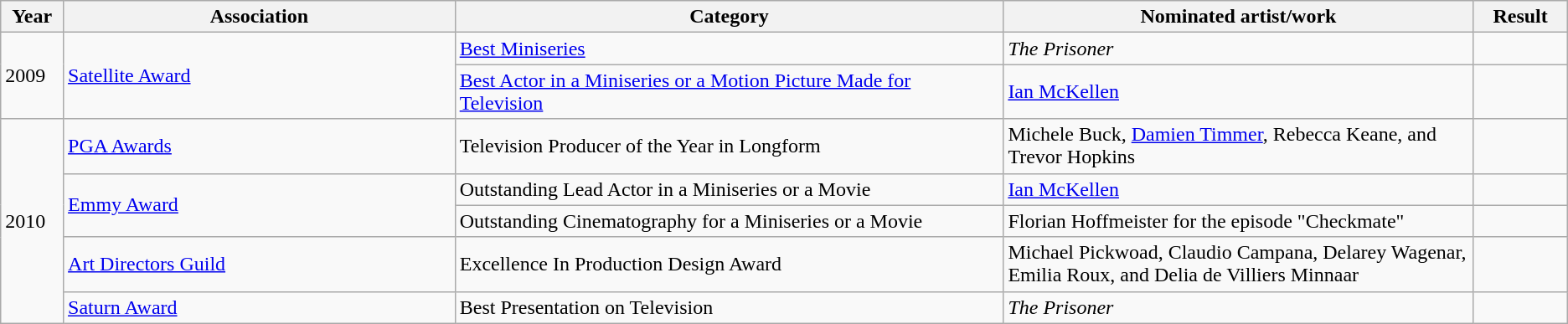<table class="wikitable">
<tr>
<th style="width:04%;">Year</th>
<th style="width:25%;">Association</th>
<th style="width:35%;">Category</th>
<th style="width:30%;">Nominated artist/work</th>
<th style="width:10%;">Result</th>
</tr>
<tr>
<td rowspan=2>2009</td>
<td rowspan=2><a href='#'>Satellite Award</a></td>
<td><a href='#'>Best Miniseries</a></td>
<td><em>The Prisoner</em></td>
<td></td>
</tr>
<tr>
<td><a href='#'>Best Actor in a Miniseries or a Motion Picture Made for Television</a></td>
<td><a href='#'>Ian McKellen</a></td>
<td></td>
</tr>
<tr>
<td rowspan=7>2010</td>
<td><a href='#'>PGA Awards</a></td>
<td>Television Producer of the Year in Longform</td>
<td>Michele Buck, <a href='#'>Damien Timmer</a>, Rebecca Keane, and Trevor Hopkins</td>
<td></td>
</tr>
<tr>
<td rowspan=2><a href='#'>Emmy Award</a></td>
<td>Outstanding Lead Actor in a Miniseries or a Movie</td>
<td><a href='#'>Ian McKellen</a></td>
<td></td>
</tr>
<tr>
<td>Outstanding Cinematography for a Miniseries or a Movie</td>
<td>Florian Hoffmeister for the episode "Checkmate"</td>
<td></td>
</tr>
<tr>
<td><a href='#'>Art Directors Guild</a></td>
<td>Excellence In Production Design Award</td>
<td>Michael Pickwoad, Claudio Campana, Delarey Wagenar, Emilia Roux, and Delia de Villiers Minnaar</td>
<td></td>
</tr>
<tr>
<td><a href='#'>Saturn Award</a></td>
<td>Best Presentation on Television</td>
<td><em>The Prisoner</em></td>
<td></td>
</tr>
</table>
